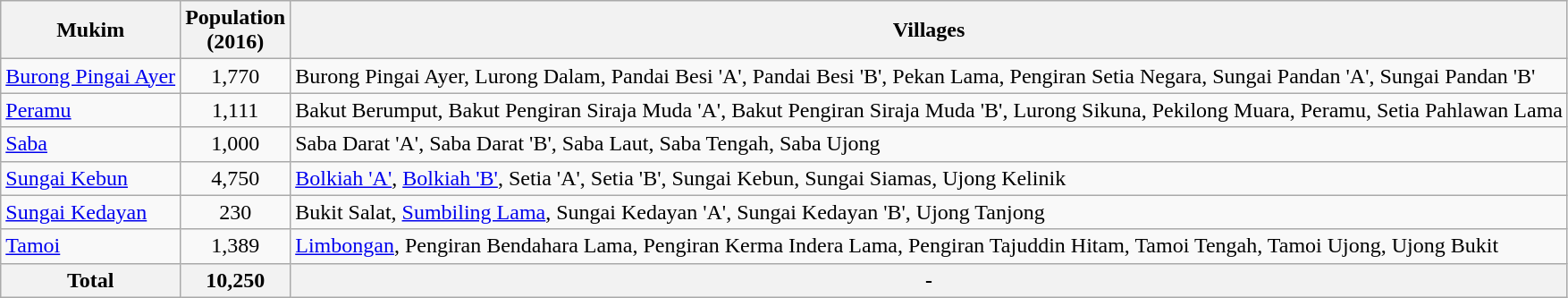<table class="wikitable">
<tr>
<th>Mukim</th>
<th>Population<br>(2016)</th>
<th>Villages</th>
</tr>
<tr>
<td><a href='#'>Burong Pingai Ayer</a></td>
<td align="center">1,770</td>
<td>Burong Pingai Ayer, Lurong Dalam, Pandai Besi 'A', Pandai Besi 'B', Pekan Lama, Pengiran Setia Negara, Sungai Pandan 'A', Sungai Pandan 'B'</td>
</tr>
<tr>
<td><a href='#'>Peramu</a></td>
<td align="center">1,111</td>
<td>Bakut Berumput, Bakut Pengiran Siraja Muda 'A', Bakut Pengiran Siraja Muda 'B', Lurong Sikuna, Pekilong Muara, Peramu, Setia Pahlawan Lama</td>
</tr>
<tr>
<td><a href='#'>Saba</a></td>
<td align="center">1,000</td>
<td>Saba Darat 'A', Saba Darat 'B', Saba Laut, Saba Tengah, Saba Ujong</td>
</tr>
<tr>
<td><a href='#'>Sungai Kebun</a></td>
<td align="center">4,750</td>
<td><a href='#'>Bolkiah 'A'</a>, <a href='#'>Bolkiah 'B'</a>, Setia 'A', Setia 'B', Sungai Kebun, Sungai Siamas, Ujong Kelinik</td>
</tr>
<tr>
<td><a href='#'>Sungai Kedayan</a></td>
<td align="center">230</td>
<td>Bukit Salat, <a href='#'>Sumbiling Lama</a>, Sungai Kedayan 'A', Sungai Kedayan 'B', Ujong Tanjong</td>
</tr>
<tr>
<td><a href='#'>Tamoi</a></td>
<td align="center">1,389</td>
<td><a href='#'>Limbongan</a>, Pengiran Bendahara Lama, Pengiran Kerma Indera Lama, Pengiran Tajuddin Hitam, Tamoi Tengah, Tamoi Ujong, Ujong Bukit</td>
</tr>
<tr>
<th>Total</th>
<th>10,250</th>
<th>-</th>
</tr>
</table>
